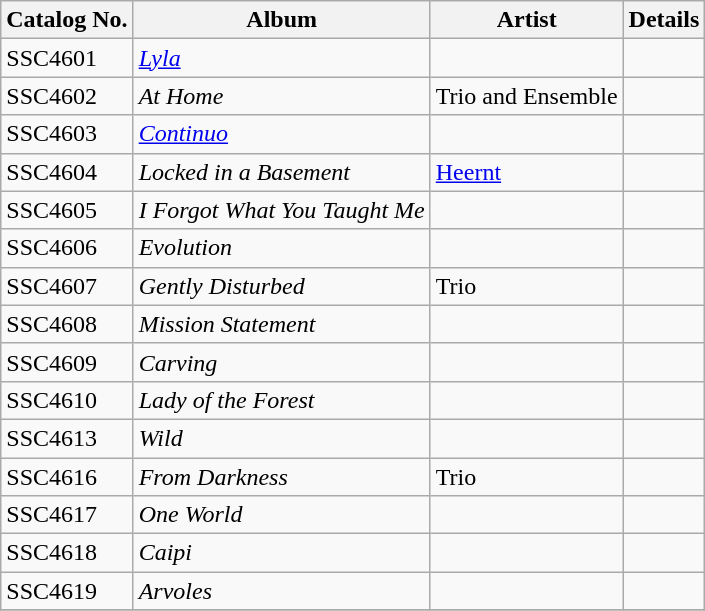<table class="wikitable sortable">
<tr>
<th>Catalog No.</th>
<th>Album</th>
<th>Artist</th>
<th>Details</th>
</tr>
<tr>
<td>SSC4601</td>
<td><em><a href='#'>Lyla</a></em></td>
<td></td>
<td></td>
</tr>
<tr>
<td>SSC4602</td>
<td><em>At Home</em></td>
<td> Trio and Ensemble</td>
<td></td>
</tr>
<tr>
<td>SSC4603</td>
<td><em><a href='#'>Continuo</a></em></td>
<td></td>
<td></td>
</tr>
<tr>
<td>SSC4604</td>
<td><em>Locked in a Basement</em></td>
<td><a href='#'>Heernt</a></td>
<td></td>
</tr>
<tr>
<td>SSC4605</td>
<td><em>I Forgot What You Taught Me</em></td>
<td></td>
<td></td>
</tr>
<tr>
<td>SSC4606</td>
<td><em>Evolution</em></td>
<td></td>
<td></td>
</tr>
<tr>
<td>SSC4607</td>
<td><em>Gently Disturbed</em></td>
<td> Trio</td>
<td></td>
</tr>
<tr>
<td>SSC4608</td>
<td><em>Mission Statement</em></td>
<td></td>
<td></td>
</tr>
<tr>
<td>SSC4609</td>
<td><em>Carving</em></td>
<td></td>
<td></td>
</tr>
<tr>
<td>SSC4610</td>
<td><em>Lady of the Forest</em></td>
<td></td>
<td></td>
</tr>
<tr>
<td>SSC4613</td>
<td><em>Wild</em></td>
<td></td>
<td></td>
</tr>
<tr>
<td>SSC4616</td>
<td><em>From Darkness</em></td>
<td> Trio</td>
<td></td>
</tr>
<tr>
<td>SSC4617</td>
<td><em>One World</em></td>
<td></td>
<td></td>
</tr>
<tr>
<td>SSC4618</td>
<td><em>Caipi</em></td>
<td></td>
<td></td>
</tr>
<tr>
<td>SSC4619</td>
<td><em>Arvoles</em></td>
<td></td>
<td></td>
</tr>
<tr>
</tr>
</table>
